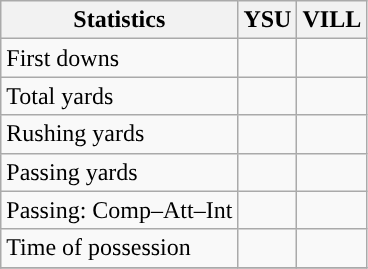<table class="wikitable" style="float: left;">
<tr>
<th>Statistics</th>
<th>YSU</th>
<th>VILL</th>
</tr>
<tr>
<td>First downs</td>
<td></td>
<td></td>
</tr>
<tr>
<td>Total yards</td>
<td></td>
<td></td>
</tr>
<tr>
<td>Rushing yards</td>
<td></td>
<td></td>
</tr>
<tr>
<td>Passing yards</td>
<td></td>
<td></td>
</tr>
<tr>
<td>Passing: Comp–Att–Int</td>
<td></td>
<td></td>
</tr>
<tr>
<td>Time of possession</td>
<td></td>
<td></td>
</tr>
<tr>
</tr>
</table>
